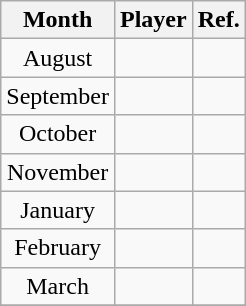<table class="wikitable sortable alternance" style="text-align:center">
<tr>
<th>Month</th>
<th>Player</th>
<th>Ref.</th>
</tr>
<tr>
<td>August</td>
<td></td>
<td></td>
</tr>
<tr>
<td>September</td>
<td></td>
<td></td>
</tr>
<tr>
<td>October</td>
<td></td>
<td></td>
</tr>
<tr>
<td>November</td>
<td></td>
<td></td>
</tr>
<tr>
<td>January</td>
<td></td>
<td></td>
</tr>
<tr>
<td>February</td>
<td></td>
<td></td>
</tr>
<tr>
<td>March</td>
<td></td>
<td></td>
</tr>
<tr>
</tr>
</table>
